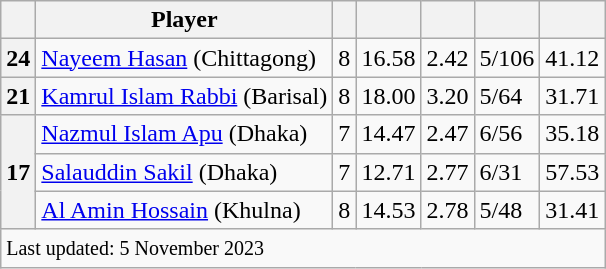<table class="wikitable">
<tr>
<th></th>
<th>Player</th>
<th></th>
<th></th>
<th></th>
<th></th>
<th></th>
</tr>
<tr>
<th>24</th>
<td><a href='#'>Nayeem Hasan</a> (Chittagong)</td>
<td>8</td>
<td>16.58</td>
<td>2.42</td>
<td>5/106</td>
<td>41.12</td>
</tr>
<tr>
<th>21</th>
<td><a href='#'>Kamrul Islam Rabbi</a> (Barisal)</td>
<td>8</td>
<td>18.00</td>
<td>3.20</td>
<td>5/64</td>
<td>31.71</td>
</tr>
<tr>
<th rowspan="3">17</th>
<td><a href='#'>Nazmul Islam Apu</a> (Dhaka)</td>
<td>7</td>
<td>14.47</td>
<td>2.47</td>
<td>6/56</td>
<td>35.18</td>
</tr>
<tr>
<td><a href='#'>Salauddin Sakil</a> (Dhaka)</td>
<td>7</td>
<td>12.71</td>
<td>2.77</td>
<td>6/31</td>
<td>57.53</td>
</tr>
<tr>
<td><a href='#'>Al Amin Hossain</a> (Khulna)</td>
<td>8</td>
<td>14.53</td>
<td>2.78</td>
<td>5/48</td>
<td>31.41</td>
</tr>
<tr class="sortbottom">
<td colspan="9"><small> Last updated: 5 November 2023</small></td>
</tr>
</table>
